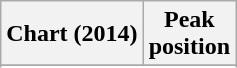<table class="wikitable sortable plainrowheaders" style="text-align:center">
<tr>
<th scope="col">Chart (2014)</th>
<th scope="col">Peak<br>position</th>
</tr>
<tr>
</tr>
<tr>
</tr>
</table>
